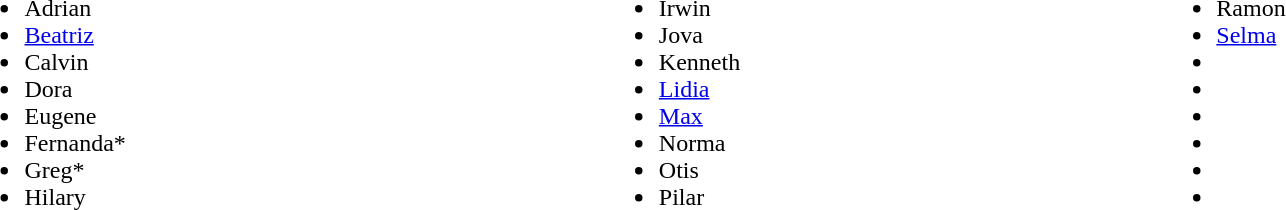<table width="90%">
<tr>
<td><br><ul><li>Adrian</li><li><a href='#'>Beatriz</a></li><li>Calvin</li><li>Dora</li><li>Eugene</li><li>Fernanda*</li><li>Greg*</li><li>Hilary</li></ul></td>
<td><br><ul><li>Irwin</li><li>Jova</li><li>Kenneth</li><li><a href='#'>Lidia</a></li><li><a href='#'>Max</a></li><li>Norma</li><li>Otis</li><li>Pilar</li></ul></td>
<td><br><ul><li>Ramon</li><li><a href='#'>Selma</a></li><li></li><li></li><li></li><li></li><li></li><li></li></ul></td>
</tr>
</table>
